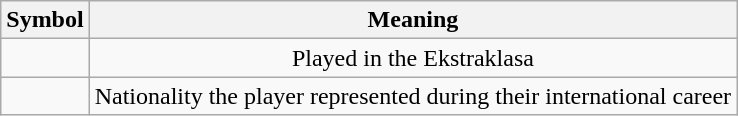<table class="wikitable" style="text-align: center">
<tr>
<th>Symbol</th>
<th>Meaning</th>
</tr>
<tr>
<td></td>
<td>Played in the Ekstraklasa</td>
</tr>
<tr>
<td></td>
<td>Nationality the player represented during their international career</td>
</tr>
</table>
